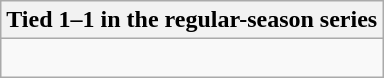<table class="wikitable collapsible collapsed">
<tr>
<th>Tied 1–1 in the regular-season series</th>
</tr>
<tr>
<td><br>
</td>
</tr>
</table>
